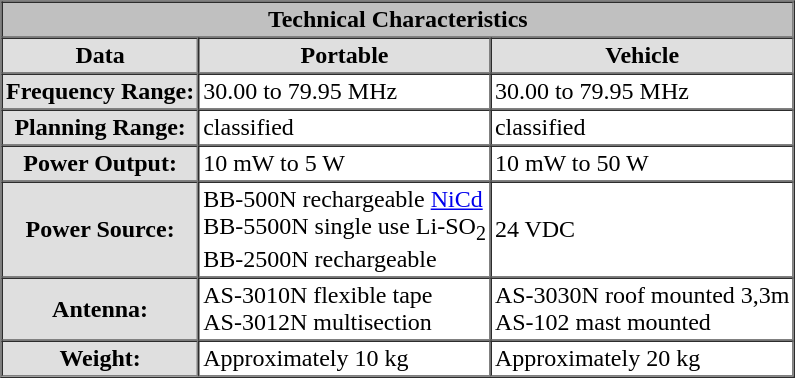<table cellpadding="2" cellspacing="0" border="1">
<tr>
<th colspan="3" style="background-color: #c0c0c0">Technical Characteristics</th>
</tr>
<tr>
<th style="background-color: #dfdfdf;">Data</th>
<th style="background-color: #dfdfdf;">Portable</th>
<th style="background-color: #dfdfdf;">Vehicle</th>
</tr>
<tr>
<th style="background-color: #dfdfdf;">Frequency Range:</th>
<td>30.00 to 79.95 MHz</td>
<td>30.00 to 79.95 MHz</td>
</tr>
<tr>
<th style="background-color: #dfdfdf;">Planning Range:</th>
<td>classified</td>
<td>classified</td>
</tr>
<tr>
<th style="background-color: #dfdfdf;">Power Output:</th>
<td>10 mW to 5 W</td>
<td>10 mW to 50 W</td>
</tr>
<tr>
<th style="background-color: #dfdfdf;">Power Source:</th>
<td>BB-500N rechargeable <a href='#'>NiCd</a> <br> BB-5500N single use Li-SO<sub>2</sub> <br> BB-2500N rechargeable</td>
<td>24 VDC</td>
</tr>
<tr>
<th style="background-color: #dfdfdf;">Antenna:</th>
<td>AS-3010N flexible tape <br> AS-3012N multisection</td>
<td>AS-3030N roof mounted 3,3m <br> AS-102 mast mounted</td>
</tr>
<tr>
<th style="background-color: #dfdfdf;">Weight:</th>
<td>Approximately 10 kg</td>
<td>Approximately 20 kg</td>
</tr>
</table>
